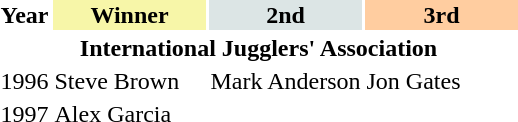<table>
<tr>
<th width=10%>Year</th>
<th style="background-color: #F7F6A8;" width=30%>Winner</th>
<th style="background-color: #DCE5E5;" width=30%>2nd</th>
<th style="background-color: #FFCDA0;" width=30%>3rd</th>
</tr>
<tr>
<th colspan="4">International Jugglers' Association</th>
</tr>
<tr>
<td align=center>1996</td>
<td> Steve Brown</td>
<td> Mark Anderson</td>
<td> Jon Gates</td>
</tr>
<tr>
<td align=center>1997</td>
<td> Alex Garcia</td>
<td></td>
<td></td>
</tr>
<tr>
</tr>
</table>
